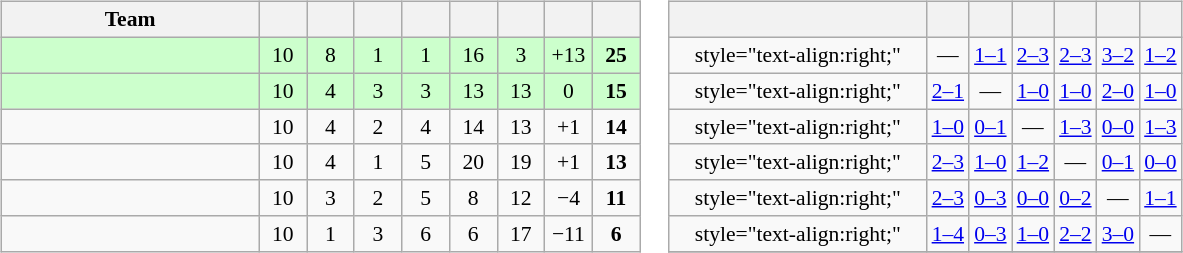<table>
<tr>
<td><br><table class="wikitable" style="text-align: center; font-size: 90%;">
<tr>
<th width=165>Team</th>
<th width=25></th>
<th width=25></th>
<th width=25></th>
<th width=25></th>
<th width=25></th>
<th width=25></th>
<th width=25></th>
<th width=25></th>
</tr>
<tr style="background:#cfc;">
<td align="left"></td>
<td>10</td>
<td>8</td>
<td>1</td>
<td>1</td>
<td>16</td>
<td>3</td>
<td>+13</td>
<td><strong>25</strong></td>
</tr>
<tr style="background:#cfc;">
<td align="left"></td>
<td>10</td>
<td>4</td>
<td>3</td>
<td>3</td>
<td>13</td>
<td>13</td>
<td>0</td>
<td><strong>15</strong></td>
</tr>
<tr>
<td align="left"></td>
<td>10</td>
<td>4</td>
<td>2</td>
<td>4</td>
<td>14</td>
<td>13</td>
<td>+1</td>
<td><strong>14</strong></td>
</tr>
<tr>
<td align="left"></td>
<td>10</td>
<td>4</td>
<td>1</td>
<td>5</td>
<td>20</td>
<td>19</td>
<td>+1</td>
<td><strong>13</strong></td>
</tr>
<tr>
<td align="left"></td>
<td>10</td>
<td>3</td>
<td>2</td>
<td>5</td>
<td>8</td>
<td>12</td>
<td>−4</td>
<td><strong>11</strong></td>
</tr>
<tr>
<td align="left"></td>
<td>10</td>
<td>1</td>
<td>3</td>
<td>6</td>
<td>6</td>
<td>17</td>
<td>−11</td>
<td><strong>6</strong></td>
</tr>
</table>
</td>
<td><br><table class="wikitable" style="text-align:center; font-size:90%;">
<tr>
<th width=165> </th>
<th></th>
<th></th>
<th></th>
<th></th>
<th></th>
<th></th>
</tr>
<tr>
<td>style="text-align:right;"</td>
<td>—</td>
<td><a href='#'>1–1</a></td>
<td><a href='#'>2–3</a></td>
<td><a href='#'>2–3</a></td>
<td><a href='#'>3–2</a></td>
<td><a href='#'>1–2</a></td>
</tr>
<tr>
<td>style="text-align:right;"</td>
<td><a href='#'>2–1</a></td>
<td>—</td>
<td><a href='#'>1–0</a></td>
<td><a href='#'>1–0</a></td>
<td><a href='#'>2–0</a></td>
<td><a href='#'>1–0</a></td>
</tr>
<tr>
<td>style="text-align:right;"</td>
<td><a href='#'>1–0</a></td>
<td><a href='#'>0–1</a></td>
<td>—</td>
<td><a href='#'>1–3</a></td>
<td><a href='#'>0–0</a></td>
<td><a href='#'>1–3</a></td>
</tr>
<tr>
<td>style="text-align:right;"</td>
<td><a href='#'>2–3</a></td>
<td><a href='#'>1–0</a></td>
<td><a href='#'>1–2</a></td>
<td>—</td>
<td><a href='#'>0–1</a></td>
<td><a href='#'>0–0</a></td>
</tr>
<tr>
<td>style="text-align:right;"</td>
<td><a href='#'>2–3</a></td>
<td><a href='#'>0–3</a></td>
<td><a href='#'>0–0</a></td>
<td><a href='#'>0–2</a></td>
<td>—</td>
<td><a href='#'>1–1</a></td>
</tr>
<tr>
<td>style="text-align:right;"</td>
<td><a href='#'>1–4</a></td>
<td><a href='#'>0–3</a></td>
<td><a href='#'>1–0</a></td>
<td><a href='#'>2–2</a></td>
<td><a href='#'>3–0</a></td>
<td>—</td>
</tr>
<tr>
</tr>
</table>
</td>
</tr>
</table>
